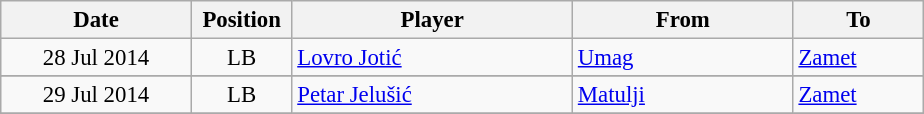<table class="wikitable" style="font-size: 95%; text-align: center;">
<tr>
<th width=120>Date</th>
<th width=60>Position</th>
<th width=180>Player</th>
<th width=140>From</th>
<th width=80>To</th>
</tr>
<tr>
<td>28 Jul 2014</td>
<td>LB</td>
<td style="text-align:left;"> <a href='#'>Lovro Jotić</a></td>
<td style="text-align:left;"> <a href='#'>Umag</a></td>
<td style="text-align:left;"><a href='#'>Zamet</a></td>
</tr>
<tr>
</tr>
<tr>
<td>29 Jul 2014</td>
<td>LB</td>
<td style="text-align:left;"> <a href='#'>Petar Jelušić</a></td>
<td style="text-align:left;"> <a href='#'>Matulji</a></td>
<td style="text-align:left;"><a href='#'>Zamet</a></td>
</tr>
<tr>
</tr>
</table>
